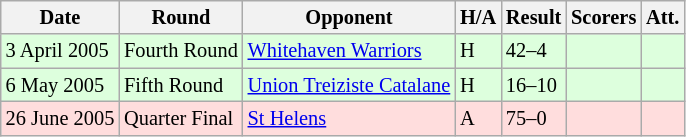<table class="wikitable" style="font-size:85%;">
<tr>
<th>Date</th>
<th>Round</th>
<th>Opponent</th>
<th>H/A</th>
<th>Result</th>
<th>Scorers</th>
<th>Att.</th>
</tr>
<tr style="background:#ddffdd">
<td>3 April 2005</td>
<td>Fourth Round</td>
<td> <a href='#'>Whitehaven Warriors</a></td>
<td>H</td>
<td>42–4</td>
<td></td>
<td></td>
</tr>
<tr style="background:#ddffdd">
<td>6 May 2005</td>
<td>Fifth Round</td>
<td> <a href='#'>Union Treiziste Catalane</a></td>
<td>H</td>
<td>16–10</td>
<td></td>
<td></td>
</tr>
<tr style="background:#ffdddd">
<td>26 June 2005</td>
<td>Quarter Final</td>
<td> <a href='#'>St Helens</a></td>
<td>A</td>
<td>75–0</td>
<td></td>
<td></td>
</tr>
</table>
